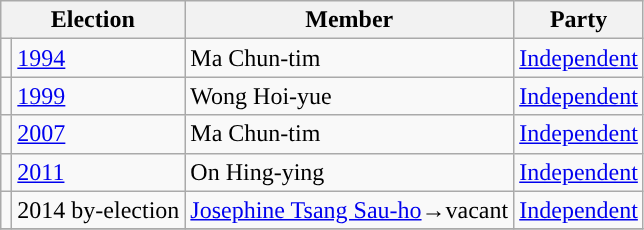<table class="wikitable">
<tr>
<th colspan="2">Election</th>
<th>Member</th>
<th>Party</th>
</tr>
<tr>
<td style="background-color: "></td>
<td><a href='#'>1994</a></td>
<td>Ma Chun-tim</td>
<td><a href='#'>Independent</a></td>
</tr>
<tr>
<td style="background-color: "></td>
<td><a href='#'>1999</a></td>
<td>Wong Hoi-yue</td>
<td><a href='#'>Independent</a></td>
</tr>
<tr>
<td style="background-color: "></td>
<td><a href='#'>2007</a></td>
<td>Ma Chun-tim</td>
<td><a href='#'>Independent</a></td>
</tr>
<tr>
<td style="background-color: "></td>
<td><a href='#'>2011</a></td>
<td>On Hing-ying</td>
<td><a href='#'>Independent</a></td>
</tr>
<tr>
<td style="background-color: "></td>
<td>2014 by-election</td>
<td><a href='#'>Josephine Tsang Sau-ho</a>→vacant</td>
<td><a href='#'>Independent</a></td>
</tr>
<tr>
</tr>
</table>
